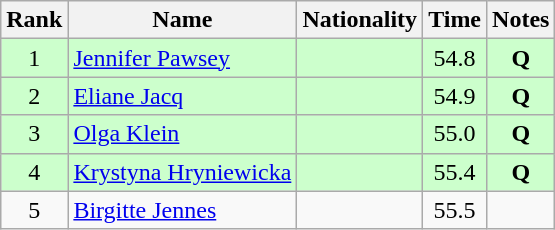<table class="wikitable sortable" style="text-align:center">
<tr>
<th>Rank</th>
<th>Name</th>
<th>Nationality</th>
<th>Time</th>
<th>Notes</th>
</tr>
<tr bgcolor=ccffcc>
<td>1</td>
<td align=left><a href='#'>Jennifer Pawsey</a></td>
<td align=left></td>
<td>54.8</td>
<td><strong>Q</strong></td>
</tr>
<tr bgcolor=ccffcc>
<td>2</td>
<td align=left><a href='#'>Eliane Jacq</a></td>
<td align=left></td>
<td>54.9</td>
<td><strong>Q</strong></td>
</tr>
<tr bgcolor=ccffcc>
<td>3</td>
<td align=left><a href='#'>Olga Klein</a></td>
<td align=left></td>
<td>55.0</td>
<td><strong>Q</strong></td>
</tr>
<tr bgcolor=ccffcc>
<td>4</td>
<td align=left><a href='#'>Krystyna Hryniewicka</a></td>
<td align=left></td>
<td>55.4</td>
<td><strong>Q</strong></td>
</tr>
<tr>
<td>5</td>
<td align=left><a href='#'>Birgitte Jennes</a></td>
<td align=left></td>
<td>55.5</td>
<td></td>
</tr>
</table>
